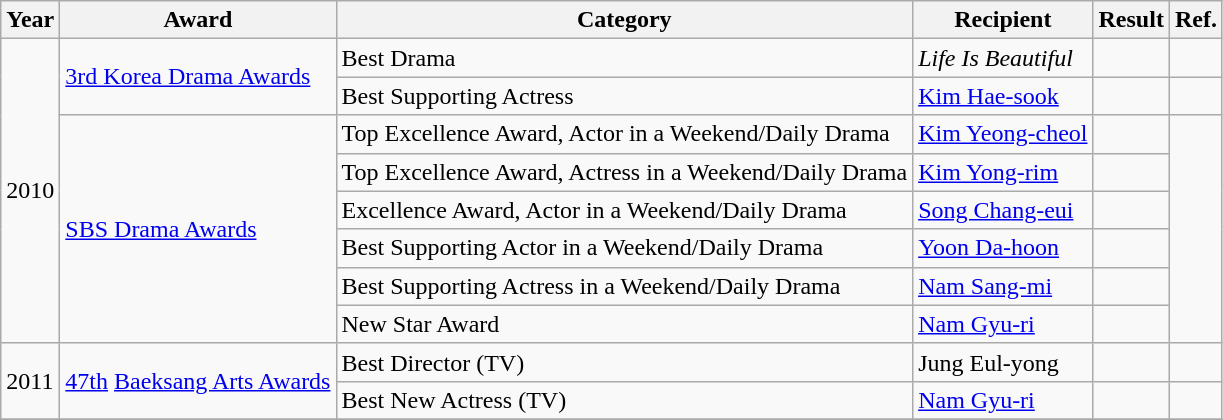<table class="wikitable">
<tr>
<th>Year</th>
<th>Award</th>
<th>Category</th>
<th>Recipient</th>
<th>Result</th>
<th>Ref.</th>
</tr>
<tr>
<td rowspan=8>2010</td>
<td rowspan=2><a href='#'>3rd Korea Drama Awards</a></td>
<td>Best Drama</td>
<td><em>Life Is Beautiful</em></td>
<td></td>
<td></td>
</tr>
<tr>
<td>Best Supporting Actress</td>
<td><a href='#'>Kim Hae-sook</a></td>
<td></td>
<td></td>
</tr>
<tr>
<td rowspan=6><a href='#'>SBS Drama Awards</a></td>
<td>Top Excellence Award, Actor in a Weekend/Daily Drama</td>
<td><a href='#'>Kim Yeong-cheol</a></td>
<td></td>
<td rowspan=6></td>
</tr>
<tr>
<td>Top Excellence Award, Actress in a Weekend/Daily Drama</td>
<td><a href='#'>Kim Yong-rim</a></td>
<td></td>
</tr>
<tr>
<td>Excellence Award, Actor in a Weekend/Daily Drama</td>
<td><a href='#'>Song Chang-eui</a></td>
<td></td>
</tr>
<tr>
<td>Best Supporting Actor in a Weekend/Daily Drama</td>
<td><a href='#'>Yoon Da-hoon</a></td>
<td></td>
</tr>
<tr>
<td>Best Supporting Actress in a Weekend/Daily Drama</td>
<td><a href='#'>Nam Sang-mi</a></td>
<td></td>
</tr>
<tr>
<td>New Star Award</td>
<td><a href='#'>Nam Gyu-ri</a></td>
<td></td>
</tr>
<tr>
<td rowspan=2>2011</td>
<td rowspan=2><a href='#'>47th</a> <a href='#'>Baeksang Arts Awards</a></td>
<td>Best Director (TV)</td>
<td>Jung Eul-yong</td>
<td></td>
<td></td>
</tr>
<tr>
<td>Best New Actress (TV)</td>
<td><a href='#'>Nam Gyu-ri</a></td>
<td></td>
<td></td>
</tr>
<tr>
</tr>
</table>
